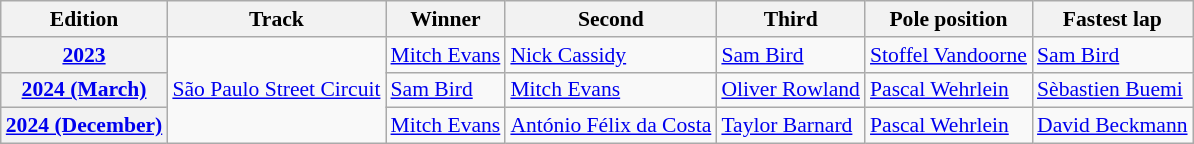<table Class = "wikitable" style = "font-size: 90%;">
<tr>
<th>Edition</th>
<th>Track</th>
<th>Winner</th>
<th>Second</th>
<th>Third</th>
<th>Pole position</th>
<th>Fastest lap</th>
</tr>
<tr>
<th><a href='#'>2023</a></th>
<td rowspan="3"><a href='#'>São Paulo Street Circuit</a></td>
<td> <a href='#'>Mitch Evans</a></td>
<td> <a href='#'>Nick Cassidy</a></td>
<td> <a href='#'>Sam Bird</a></td>
<td> <a href='#'>Stoffel Vandoorne</a></td>
<td> <a href='#'>Sam Bird</a></td>
</tr>
<tr>
<th><a href='#'>2024 (March)</a></th>
<td> <a href='#'>Sam Bird</a></td>
<td> <a href='#'>Mitch Evans</a></td>
<td> <a href='#'>Oliver Rowland</a></td>
<td> <a href='#'>Pascal Wehrlein</a></td>
<td> <a href='#'>Sèbastien Buemi</a></td>
</tr>
<tr>
<th><a href='#'>2024 (December)</a></th>
<td> <a href='#'>Mitch Evans</a></td>
<td> <a href='#'>António Félix da Costa</a></td>
<td> <a href='#'>Taylor Barnard</a></td>
<td> <a href='#'>Pascal Wehrlein</a></td>
<td> <a href='#'>David Beckmann</a></td>
</tr>
</table>
